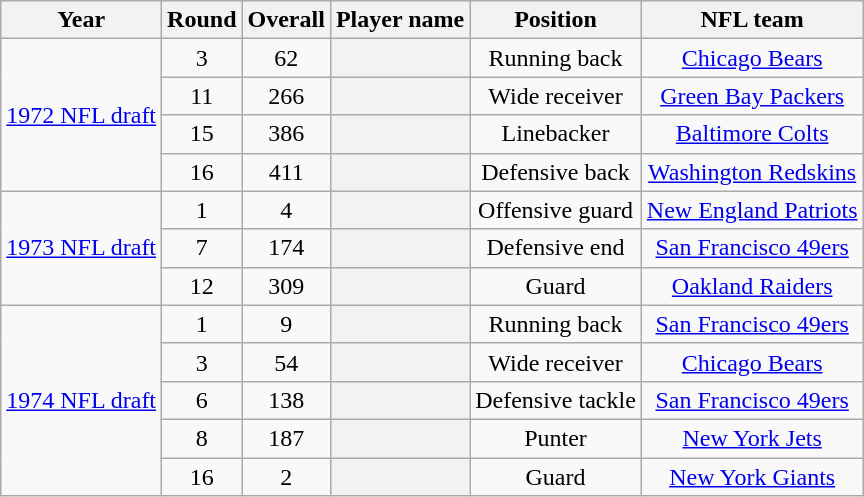<table class="wikitable sortable" style="text-align:center">
<tr>
<th scope="col">Year</th>
<th scope="col">Round</th>
<th scope="col">Overall</th>
<th scope="col">Player name</th>
<th scope="col">Position</th>
<th scope="col">NFL team</th>
</tr>
<tr>
<td rowspan=4><a href='#'>1972 NFL draft</a><br></td>
<td>3</td>
<td>62</td>
<th></th>
<td>Running back</td>
<td><a href='#'>Chicago Bears</a></td>
</tr>
<tr>
<td>11</td>
<td>266</td>
<th></th>
<td>Wide receiver</td>
<td><a href='#'>Green Bay Packers</a></td>
</tr>
<tr>
<td>15</td>
<td>386</td>
<th></th>
<td>Linebacker</td>
<td><a href='#'>Baltimore Colts</a></td>
</tr>
<tr>
<td>16</td>
<td>411</td>
<th></th>
<td>Defensive back</td>
<td><a href='#'>Washington Redskins</a></td>
</tr>
<tr>
<td rowspan=3><a href='#'>1973 NFL draft</a><br></td>
<td>1</td>
<td>4</td>
<th></th>
<td>Offensive guard</td>
<td><a href='#'>New England Patriots</a></td>
</tr>
<tr>
<td>7</td>
<td>174</td>
<th></th>
<td>Defensive end</td>
<td><a href='#'>San Francisco 49ers</a></td>
</tr>
<tr>
<td>12</td>
<td>309</td>
<th></th>
<td>Guard</td>
<td><a href='#'>Oakland Raiders</a></td>
</tr>
<tr>
<td rowspan=5><a href='#'>1974 NFL draft</a><br></td>
<td>1</td>
<td>9</td>
<th></th>
<td>Running back</td>
<td><a href='#'>San Francisco 49ers</a></td>
</tr>
<tr>
<td>3</td>
<td>54</td>
<th></th>
<td>Wide receiver</td>
<td><a href='#'>Chicago Bears</a></td>
</tr>
<tr>
<td>6</td>
<td>138</td>
<th></th>
<td>Defensive tackle</td>
<td><a href='#'>San Francisco 49ers</a></td>
</tr>
<tr>
<td>8</td>
<td>187</td>
<th></th>
<td>Punter</td>
<td><a href='#'>New York Jets</a></td>
</tr>
<tr>
<td>16</td>
<td>2</td>
<th></th>
<td>Guard</td>
<td><a href='#'>New York Giants</a></td>
</tr>
</table>
